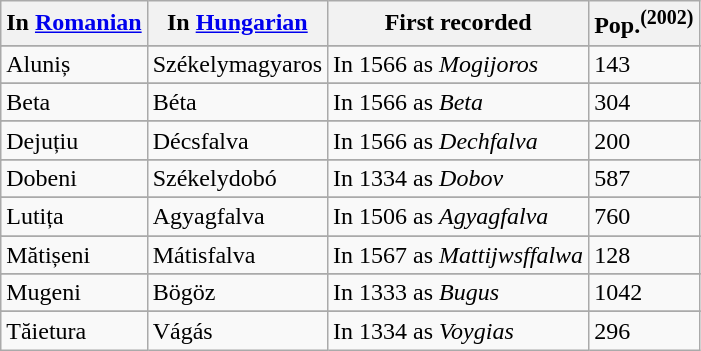<table class="wikitable collapsible sortable">
<tr>
<th>In <a href='#'>Romanian</a></th>
<th>In <a href='#'>Hungarian</a></th>
<th>First recorded</th>
<th>Pop.<sup>(2002)</sup></th>
</tr>
<tr>
</tr>
<tr>
<td>Aluniș</td>
<td>Székelymagyaros</td>
<td>In 1566 as <em>Mogijoros</em></td>
<td>143</td>
</tr>
<tr>
</tr>
<tr>
<td>Beta</td>
<td>Béta</td>
<td>In 1566 as <em>Beta</em></td>
<td>304</td>
</tr>
<tr>
</tr>
<tr>
<td>Dejuțiu</td>
<td>Décsfalva</td>
<td>In 1566 as <em>Dechfalva</em></td>
<td>200</td>
</tr>
<tr>
</tr>
<tr>
<td>Dobeni</td>
<td>Székelydobó</td>
<td>In 1334 as <em>Dobov</em></td>
<td>587</td>
</tr>
<tr>
</tr>
<tr>
<td>Lutița</td>
<td>Agyagfalva</td>
<td>In 1506 as <em>Agyagfalva</em></td>
<td>760</td>
</tr>
<tr>
</tr>
<tr>
<td>Mătișeni</td>
<td>Mátisfalva</td>
<td>In 1567 as <em>Mattijwsffalwa</em></td>
<td>128</td>
</tr>
<tr>
</tr>
<tr>
<td>Mugeni</td>
<td>Bögöz</td>
<td>In 1333 as <em>Bugus</em></td>
<td>1042</td>
</tr>
<tr>
</tr>
<tr>
<td>Tăietura</td>
<td>Vágás</td>
<td>In 1334 as <em>Voygias</em></td>
<td>296</td>
</tr>
</table>
